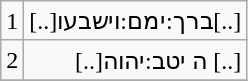<table class="wikitable" style="text-align: right;">
<tr>
<td>1</td>
<td>[..]ברך:ימם:וישבעו[..]</td>
</tr>
<tr>
<td>2</td>
<td>[..]ה יטב:יהוה [..]</td>
</tr>
<tr>
</tr>
</table>
